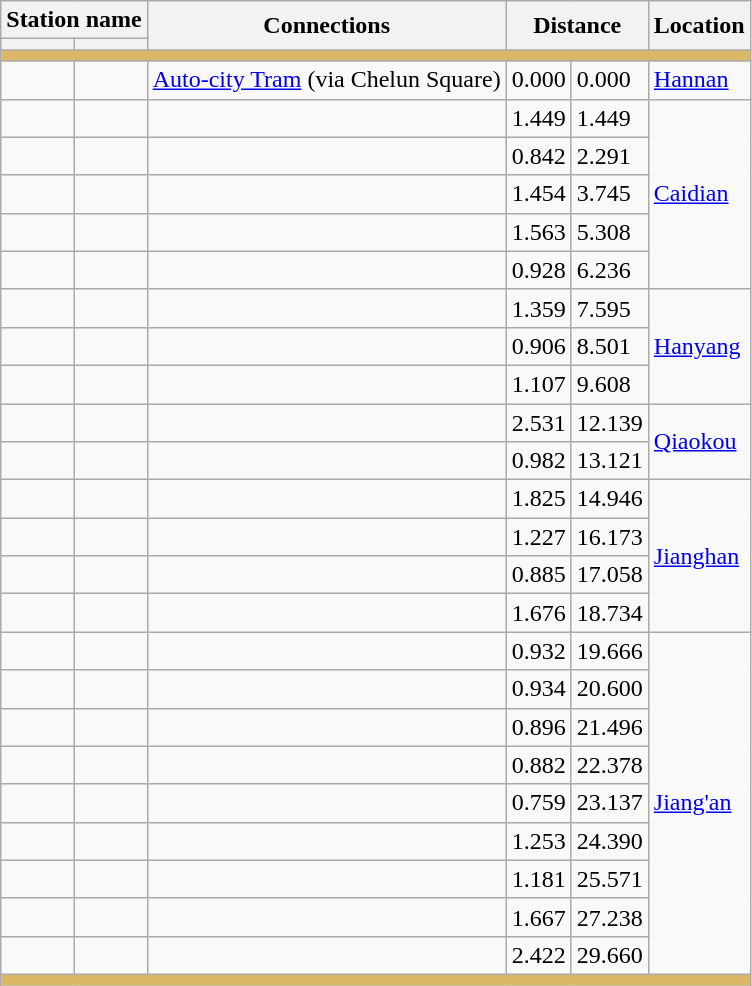<table class="wikitable">
<tr>
<th colspan="2">Station name</th>
<th rowspan="2">Connections</th>
<th colspan="2" rowspan="2">Distance<br></th>
<th rowspan="2">Location</th>
</tr>
<tr>
<th></th>
<th></th>
</tr>
<tr style = "background:#dab866; height: 2pt">
<td colspan = "6"></td>
</tr>
<tr>
<td></td>
<td></td>
<td> <a href='#'>Auto-city Tram</a> (via Chelun Square)</td>
<td>0.000</td>
<td>0.000</td>
<td rowspan="1"><a href='#'>Hannan</a></td>
</tr>
<tr>
<td></td>
<td></td>
<td></td>
<td>1.449</td>
<td>1.449</td>
<td rowspan="5"><a href='#'>Caidian</a></td>
</tr>
<tr>
<td></td>
<td></td>
<td></td>
<td>0.842</td>
<td>2.291</td>
</tr>
<tr>
<td></td>
<td></td>
<td></td>
<td>1.454</td>
<td>3.745</td>
</tr>
<tr>
<td></td>
<td></td>
<td></td>
<td>1.563</td>
<td>5.308</td>
</tr>
<tr>
<td></td>
<td></td>
<td></td>
<td>0.928</td>
<td>6.236</td>
</tr>
<tr>
<td></td>
<td></td>
<td></td>
<td>1.359</td>
<td>7.595</td>
<td rowspan="3"><a href='#'>Hanyang</a></td>
</tr>
<tr>
<td></td>
<td></td>
<td></td>
<td>0.906</td>
<td>8.501</td>
</tr>
<tr>
<td></td>
<td></td>
<td></td>
<td>1.107</td>
<td>9.608</td>
</tr>
<tr>
<td></td>
<td></td>
<td></td>
<td>2.531</td>
<td>12.139</td>
<td rowspan="2"><a href='#'>Qiaokou</a></td>
</tr>
<tr>
<td></td>
<td></td>
<td></td>
<td>0.982</td>
<td>13.121</td>
</tr>
<tr>
<td></td>
<td></td>
<td></td>
<td>1.825</td>
<td>14.946</td>
<td rowspan="4"><a href='#'>Jianghan</a></td>
</tr>
<tr>
<td></td>
<td></td>
<td></td>
<td>1.227</td>
<td>16.173</td>
</tr>
<tr>
<td></td>
<td></td>
<td></td>
<td>0.885</td>
<td>17.058</td>
</tr>
<tr>
<td></td>
<td></td>
<td></td>
<td>1.676</td>
<td>18.734</td>
</tr>
<tr>
<td></td>
<td></td>
<td> </td>
<td>0.932</td>
<td>19.666</td>
<td rowspan="9"><a href='#'>Jiang'an</a></td>
</tr>
<tr>
<td></td>
<td></td>
<td></td>
<td>0.934</td>
<td>20.600</td>
</tr>
<tr>
<td></td>
<td></td>
<td></td>
<td>0.896</td>
<td>21.496</td>
</tr>
<tr>
<td></td>
<td></td>
<td></td>
<td>0.882</td>
<td>22.378</td>
</tr>
<tr>
<td></td>
<td></td>
<td></td>
<td>0.759</td>
<td>23.137</td>
</tr>
<tr>
<td></td>
<td></td>
<td></td>
<td>1.253</td>
<td>24.390</td>
</tr>
<tr>
<td></td>
<td></td>
<td></td>
<td>1.181</td>
<td>25.571</td>
</tr>
<tr>
<td></td>
<td></td>
<td></td>
<td>1.667</td>
<td>27.238</td>
</tr>
<tr>
<td></td>
<td></td>
<td> </td>
<td>2.422</td>
<td>29.660</td>
</tr>
<tr style = "background:#dab866; height: 2pt">
<td colspan = "6"></td>
</tr>
</table>
